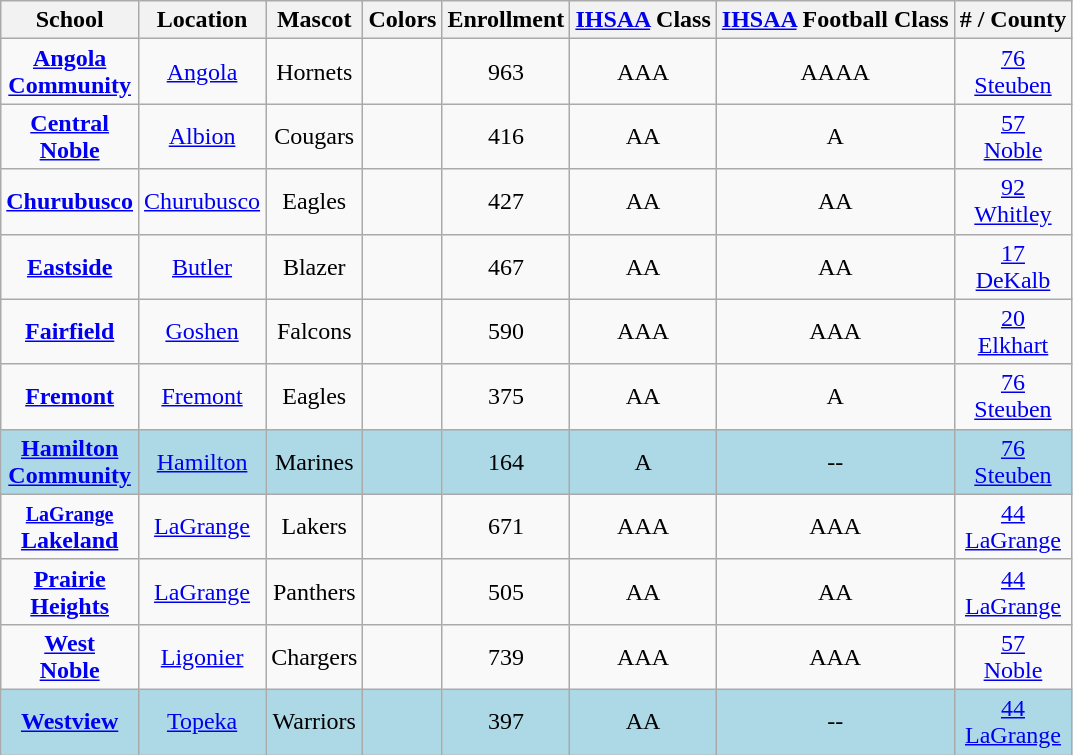<table class="wikitable" style="text-align:center;">
<tr>
<th>School</th>
<th>Location</th>
<th>Mascot</th>
<th>Colors</th>
<th>Enrollment</th>
<th><a href='#'>IHSAA</a> Class</th>
<th><a href='#'>IHSAA</a> Football Class</th>
<th># / County</th>
</tr>
<tr>
<td><strong><a href='#'>Angola <br> Community</a></strong></td>
<td><a href='#'>Angola</a></td>
<td>Hornets</td>
<td>  </td>
<td>963</td>
<td>AAA</td>
<td>AAAA</td>
<td><a href='#'>76 <br> Steuben</a></td>
</tr>
<tr>
<td><strong><a href='#'>Central <br> Noble</a></strong></td>
<td><a href='#'>Albion</a></td>
<td>Cougars</td>
<td> </td>
<td>416</td>
<td>AA</td>
<td>A</td>
<td><a href='#'>57 <br> Noble</a></td>
</tr>
<tr>
<td><strong><a href='#'>Churubusco</a></strong></td>
<td><a href='#'>Churubusco</a></td>
<td>Eagles</td>
<td>  </td>
<td>427</td>
<td>AA</td>
<td>AA</td>
<td><a href='#'>92 <br> Whitley</a></td>
</tr>
<tr>
<td><strong><a href='#'>Eastside</a></strong></td>
<td><a href='#'>Butler</a></td>
<td>Blazer</td>
<td> </td>
<td>467</td>
<td>AA</td>
<td>AA</td>
<td><a href='#'>17 <br> DeKalb</a></td>
</tr>
<tr>
<td><strong><a href='#'>Fairfield</a></strong></td>
<td><a href='#'>Goshen</a></td>
<td>Falcons</td>
<td>  </td>
<td>590</td>
<td>AAA</td>
<td>AAA</td>
<td><a href='#'>20 <br> Elkhart</a></td>
</tr>
<tr>
<td><strong><a href='#'>Fremont</a></strong></td>
<td><a href='#'>Fremont</a></td>
<td>Eagles</td>
<td>  </td>
<td>375</td>
<td>AA</td>
<td>A</td>
<td><a href='#'>76 <br> Steuben</a></td>
</tr>
<tr bgcolor=lightblue>
<td><strong><a href='#'>Hamilton <br> Community</a></strong></td>
<td><a href='#'>Hamilton</a></td>
<td>Marines</td>
<td> </td>
<td>164</td>
<td>A</td>
<td>--</td>
<td><a href='#'>76 <br> Steuben</a></td>
</tr>
<tr>
<td><strong><a href='#'><small>LaGrange</small> <br> Lakeland</a></strong></td>
<td><a href='#'>LaGrange</a></td>
<td>Lakers</td>
<td>  </td>
<td>671</td>
<td>AAA</td>
<td>AAA</td>
<td><a href='#'>44 <br> LaGrange</a></td>
</tr>
<tr>
<td><strong><a href='#'>Prairie <br> Heights</a></strong></td>
<td><a href='#'>LaGrange</a></td>
<td>Panthers</td>
<td>  </td>
<td>505</td>
<td>AA</td>
<td>AA</td>
<td><a href='#'>44 <br> LaGrange</a></td>
</tr>
<tr>
<td><strong><a href='#'>West <br> Noble</a></strong></td>
<td><a href='#'>Ligonier</a></td>
<td>Chargers</td>
<td>  </td>
<td>739</td>
<td>AAA</td>
<td>AAA</td>
<td><a href='#'>57 <br> Noble</a></td>
</tr>
<tr bgcolor=lightblue>
<td><strong><a href='#'>Westview</a></strong></td>
<td><a href='#'>Topeka</a></td>
<td>Warriors</td>
<td>  </td>
<td>397</td>
<td>AA</td>
<td>--</td>
<td><a href='#'>44 <br> LaGrange</a></td>
</tr>
</table>
